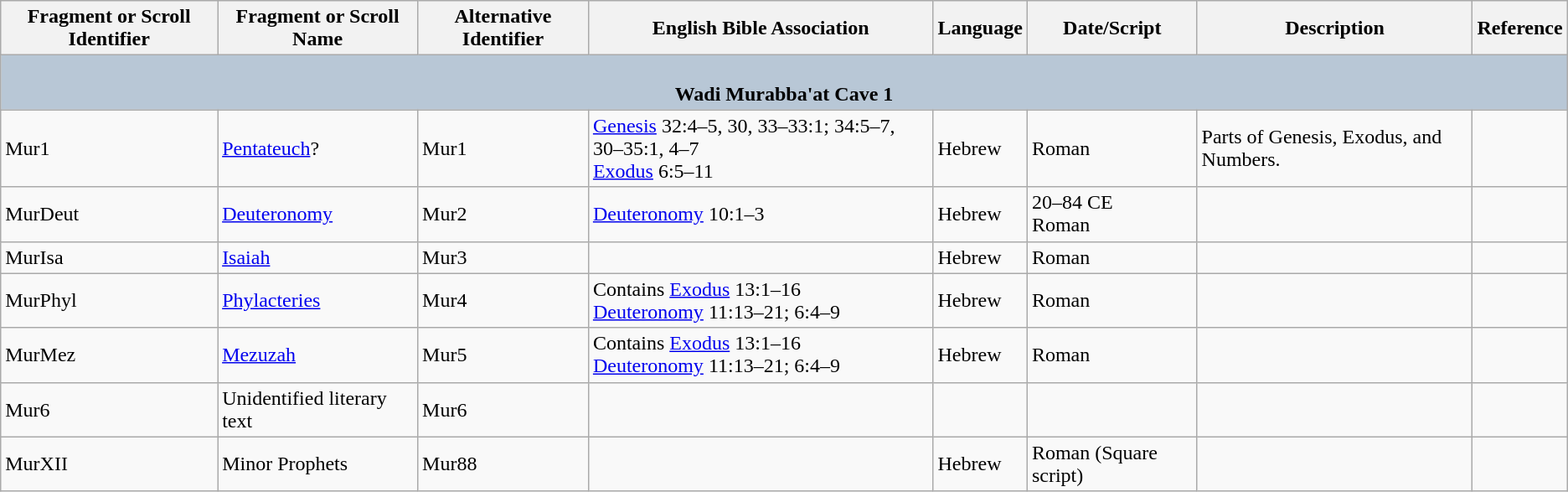<table class="wikitable collapsible collapsed">
<tr>
<th>Fragment or Scroll Identifier</th>
<th>Fragment or Scroll Name</th>
<th>Alternative Identifier</th>
<th>English Bible Association</th>
<th>Language</th>
<th>Date/Script</th>
<th>Description</th>
<th>Reference</th>
</tr>
<tr>
<th colspan="8" style="background:#b8c7d6;"><br>Wadi Murabba'at Cave 1</th>
</tr>
<tr>
<td>Mur1</td>
<td><a href='#'>Pentateuch</a>?</td>
<td>Mur1</td>
<td><a href='#'>Genesis</a> 32:4–5, 30, 33–33:1; 34:5–7, 30–35:1, 4–7<br><a href='#'>Exodus</a> 6:5–11</td>
<td>Hebrew</td>
<td>Roman</td>
<td>Parts of Genesis, Exodus, and Numbers.</td>
<td></td>
</tr>
<tr>
<td>MurDeut</td>
<td><a href='#'>Deuteronomy</a></td>
<td>Mur2</td>
<td><a href='#'>Deuteronomy</a> 10:1–3</td>
<td>Hebrew</td>
<td>20–84 CE<br>Roman</td>
<td></td>
<td></td>
</tr>
<tr>
<td>MurIsa</td>
<td><a href='#'>Isaiah</a></td>
<td>Mur3</td>
<td></td>
<td>Hebrew</td>
<td>Roman</td>
<td></td>
<td></td>
</tr>
<tr>
<td>MurPhyl</td>
<td><a href='#'>Phylacteries</a></td>
<td>Mur4</td>
<td>Contains <a href='#'>Exodus</a> 13:1–16<br><a href='#'>Deuteronomy</a> 11:13–21; 6:4–9</td>
<td>Hebrew</td>
<td>Roman</td>
<td></td>
<td></td>
</tr>
<tr>
<td>MurMez</td>
<td><a href='#'>Mezuzah</a></td>
<td>Mur5</td>
<td>Contains <a href='#'>Exodus</a> 13:1–16<br><a href='#'>Deuteronomy</a> 11:13–21; 6:4–9</td>
<td>Hebrew</td>
<td>Roman</td>
<td></td>
<td></td>
</tr>
<tr>
<td>Mur6</td>
<td>Unidentified literary text</td>
<td>Mur6</td>
<td></td>
<td></td>
<td></td>
<td></td>
<td></td>
</tr>
<tr>
<td>MurXII</td>
<td>Minor Prophets</td>
<td>Mur88</td>
<td></td>
<td>Hebrew</td>
<td>Roman (Square script)</td>
<td></td>
<td></td>
</tr>
</table>
